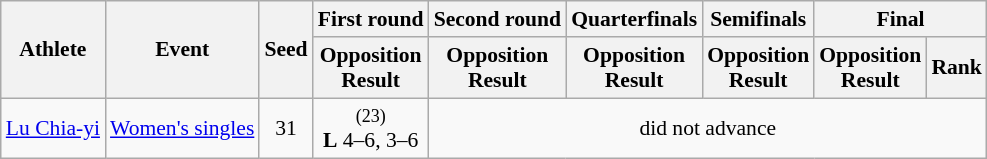<table class=wikitable style="font-size:90%">
<tr>
<th rowspan="2">Athlete</th>
<th rowspan="2">Event</th>
<th rowspan="2">Seed</th>
<th>First round</th>
<th>Second round</th>
<th>Quarterfinals</th>
<th>Semifinals</th>
<th colspan="2">Final</th>
</tr>
<tr>
<th>Opposition<br>Result</th>
<th>Opposition<br>Result</th>
<th>Opposition<br>Result</th>
<th>Opposition<br>Result</th>
<th>Opposition<br>Result</th>
<th>Rank</th>
</tr>
<tr align=center>
<td align=left><a href='#'>Lu Chia-yi</a></td>
<td align=left><a href='#'>Women's singles</a></td>
<td>31</td>
<td> <small>(23)</small><br><strong>L</strong> 4–6, 3–6</td>
<td colspan="5">did not advance</td>
</tr>
</table>
